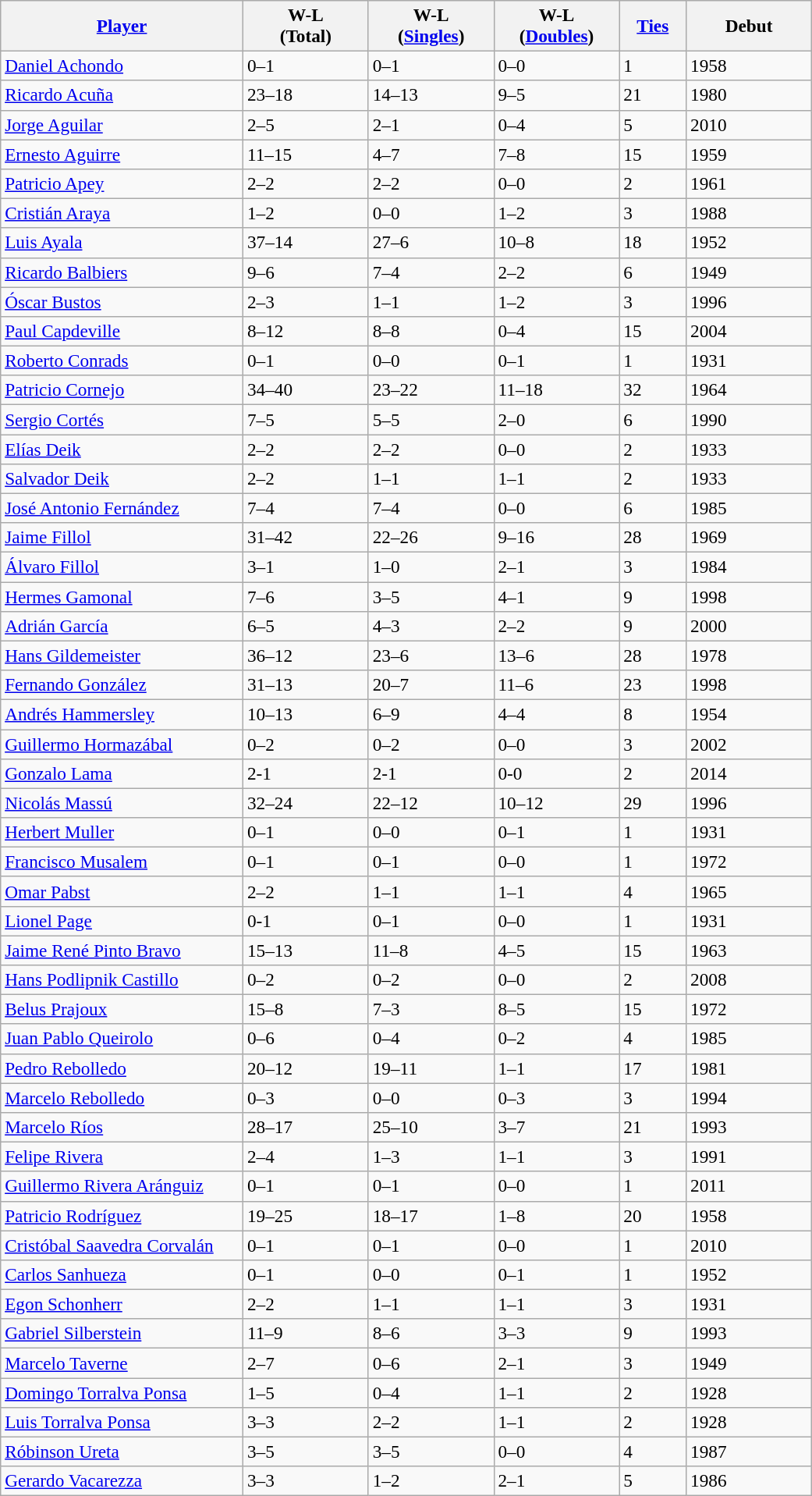<table class="wikitable sortable" style=font-size:97%>
<tr>
<th width=200><a href='#'>Player</a></th>
<th width=100>W-L<br>(Total)</th>
<th width=100>W-L<br>(<a href='#'>Singles</a>)</th>
<th width=100>W-L<br>(<a href='#'>Doubles</a>)</th>
<th width=50><a href='#'>Ties</a></th>
<th width=100>Debut</th>
</tr>
<tr>
<td><a href='#'>Daniel Achondo</a></td>
<td>0–1</td>
<td>0–1</td>
<td>0–0</td>
<td>1</td>
<td>1958</td>
</tr>
<tr>
<td><a href='#'>Ricardo Acuña</a></td>
<td>23–18</td>
<td>14–13</td>
<td>9–5</td>
<td>21</td>
<td>1980</td>
</tr>
<tr>
<td><a href='#'>Jorge Aguilar</a></td>
<td>2–5</td>
<td>2–1</td>
<td>0–4</td>
<td>5</td>
<td>2010</td>
</tr>
<tr>
<td><a href='#'>Ernesto Aguirre</a></td>
<td>11–15</td>
<td>4–7</td>
<td>7–8</td>
<td>15</td>
<td>1959</td>
</tr>
<tr>
<td><a href='#'>Patricio Apey</a></td>
<td>2–2</td>
<td>2–2</td>
<td>0–0</td>
<td>2</td>
<td>1961</td>
</tr>
<tr>
<td><a href='#'>Cristián Araya</a></td>
<td>1–2</td>
<td>0–0</td>
<td>1–2</td>
<td>3</td>
<td>1988</td>
</tr>
<tr>
<td><a href='#'>Luis Ayala</a></td>
<td>37–14</td>
<td>27–6</td>
<td>10–8</td>
<td>18</td>
<td>1952</td>
</tr>
<tr>
<td><a href='#'>Ricardo Balbiers</a></td>
<td>9–6</td>
<td>7–4</td>
<td>2–2</td>
<td>6</td>
<td>1949</td>
</tr>
<tr>
<td><a href='#'>Óscar Bustos</a></td>
<td>2–3</td>
<td>1–1</td>
<td>1–2</td>
<td>3</td>
<td>1996</td>
</tr>
<tr>
<td><a href='#'>Paul Capdeville</a></td>
<td>8–12</td>
<td>8–8</td>
<td>0–4</td>
<td>15</td>
<td>2004</td>
</tr>
<tr>
<td><a href='#'>Roberto Conrads</a></td>
<td>0–1</td>
<td>0–0</td>
<td>0–1</td>
<td>1</td>
<td>1931</td>
</tr>
<tr>
<td><a href='#'>Patricio Cornejo</a></td>
<td>34–40</td>
<td>23–22</td>
<td>11–18</td>
<td>32</td>
<td>1964</td>
</tr>
<tr>
<td><a href='#'>Sergio Cortés</a></td>
<td>7–5</td>
<td>5–5</td>
<td>2–0</td>
<td>6</td>
<td>1990</td>
</tr>
<tr>
<td><a href='#'>Elías Deik</a></td>
<td>2–2</td>
<td>2–2</td>
<td>0–0</td>
<td>2</td>
<td>1933</td>
</tr>
<tr>
<td><a href='#'>Salvador Deik</a></td>
<td>2–2</td>
<td>1–1</td>
<td>1–1</td>
<td>2</td>
<td>1933</td>
</tr>
<tr>
<td><a href='#'>José Antonio Fernández</a></td>
<td>7–4</td>
<td>7–4</td>
<td>0–0</td>
<td>6</td>
<td>1985</td>
</tr>
<tr>
<td><a href='#'>Jaime Fillol</a></td>
<td>31–42</td>
<td>22–26</td>
<td>9–16</td>
<td>28</td>
<td>1969</td>
</tr>
<tr>
<td><a href='#'>Álvaro Fillol</a></td>
<td>3–1</td>
<td>1–0</td>
<td>2–1</td>
<td>3</td>
<td>1984</td>
</tr>
<tr>
<td><a href='#'>Hermes Gamonal</a></td>
<td>7–6</td>
<td>3–5</td>
<td>4–1</td>
<td>9</td>
<td>1998</td>
</tr>
<tr>
<td><a href='#'>Adrián García</a></td>
<td>6–5</td>
<td>4–3</td>
<td>2–2</td>
<td>9</td>
<td>2000</td>
</tr>
<tr>
<td><a href='#'>Hans Gildemeister</a></td>
<td>36–12</td>
<td>23–6</td>
<td>13–6</td>
<td>28</td>
<td>1978</td>
</tr>
<tr>
<td><a href='#'>Fernando González</a></td>
<td>31–13</td>
<td>20–7</td>
<td>11–6</td>
<td>23</td>
<td>1998</td>
</tr>
<tr>
<td><a href='#'>Andrés Hammersley</a></td>
<td>10–13</td>
<td>6–9</td>
<td>4–4</td>
<td>8</td>
<td>1954</td>
</tr>
<tr>
<td><a href='#'>Guillermo Hormazábal</a></td>
<td>0–2</td>
<td>0–2</td>
<td>0–0</td>
<td>3</td>
<td>2002</td>
</tr>
<tr>
<td><a href='#'>Gonzalo Lama</a></td>
<td>2-1</td>
<td>2-1</td>
<td>0-0</td>
<td>2</td>
<td>2014</td>
</tr>
<tr>
<td><a href='#'>Nicolás Massú</a></td>
<td>32–24</td>
<td>22–12</td>
<td>10–12</td>
<td>29</td>
<td>1996</td>
</tr>
<tr>
<td><a href='#'>Herbert Muller</a></td>
<td>0–1</td>
<td>0–0</td>
<td>0–1</td>
<td>1</td>
<td>1931</td>
</tr>
<tr>
<td><a href='#'>Francisco Musalem</a></td>
<td>0–1</td>
<td>0–1</td>
<td>0–0</td>
<td>1</td>
<td>1972</td>
</tr>
<tr>
<td><a href='#'>Omar Pabst</a></td>
<td>2–2</td>
<td>1–1</td>
<td>1–1</td>
<td>4</td>
<td>1965</td>
</tr>
<tr>
<td><a href='#'>Lionel Page</a></td>
<td>0-1</td>
<td>0–1</td>
<td>0–0</td>
<td>1</td>
<td>1931</td>
</tr>
<tr>
<td><a href='#'>Jaime René Pinto Bravo</a></td>
<td>15–13</td>
<td>11–8</td>
<td>4–5</td>
<td>15</td>
<td>1963</td>
</tr>
<tr>
<td><a href='#'>Hans Podlipnik Castillo</a></td>
<td>0–2</td>
<td>0–2</td>
<td>0–0</td>
<td>2</td>
<td>2008</td>
</tr>
<tr>
<td><a href='#'>Belus Prajoux</a></td>
<td>15–8</td>
<td>7–3</td>
<td>8–5</td>
<td>15</td>
<td>1972</td>
</tr>
<tr>
<td><a href='#'>Juan Pablo Queirolo</a></td>
<td>0–6</td>
<td>0–4</td>
<td>0–2</td>
<td>4</td>
<td>1985</td>
</tr>
<tr>
<td><a href='#'>Pedro Rebolledo</a></td>
<td>20–12</td>
<td>19–11</td>
<td>1–1</td>
<td>17</td>
<td>1981</td>
</tr>
<tr>
<td><a href='#'>Marcelo Rebolledo</a></td>
<td>0–3</td>
<td>0–0</td>
<td>0–3</td>
<td>3</td>
<td>1994</td>
</tr>
<tr>
<td><a href='#'>Marcelo Ríos</a></td>
<td>28–17</td>
<td>25–10</td>
<td>3–7</td>
<td>21</td>
<td>1993</td>
</tr>
<tr>
<td><a href='#'>Felipe Rivera</a></td>
<td>2–4</td>
<td>1–3</td>
<td>1–1</td>
<td>3</td>
<td>1991</td>
</tr>
<tr>
<td><a href='#'>Guillermo Rivera Aránguiz</a></td>
<td>0–1</td>
<td>0–1</td>
<td>0–0</td>
<td>1</td>
<td>2011</td>
</tr>
<tr>
<td><a href='#'>Patricio Rodríguez</a></td>
<td>19–25</td>
<td>18–17</td>
<td>1–8</td>
<td>20</td>
<td>1958</td>
</tr>
<tr>
<td><a href='#'>Cristóbal Saavedra Corvalán</a></td>
<td>0–1</td>
<td>0–1</td>
<td>0–0</td>
<td>1</td>
<td>2010</td>
</tr>
<tr>
<td><a href='#'>Carlos Sanhueza</a></td>
<td>0–1</td>
<td>0–0</td>
<td>0–1</td>
<td>1</td>
<td>1952</td>
</tr>
<tr>
<td><a href='#'>Egon Schonherr</a></td>
<td>2–2</td>
<td>1–1</td>
<td>1–1</td>
<td>3</td>
<td>1931</td>
</tr>
<tr>
<td><a href='#'>Gabriel Silberstein</a></td>
<td>11–9</td>
<td>8–6</td>
<td>3–3</td>
<td>9</td>
<td>1993</td>
</tr>
<tr>
<td><a href='#'>Marcelo Taverne</a></td>
<td>2–7</td>
<td>0–6</td>
<td>2–1</td>
<td>3</td>
<td>1949</td>
</tr>
<tr>
<td><a href='#'>Domingo Torralva Ponsa</a></td>
<td>1–5</td>
<td>0–4</td>
<td>1–1</td>
<td>2</td>
<td>1928</td>
</tr>
<tr>
<td><a href='#'>Luis Torralva Ponsa</a></td>
<td>3–3</td>
<td>2–2</td>
<td>1–1</td>
<td>2</td>
<td>1928</td>
</tr>
<tr>
<td><a href='#'>Róbinson Ureta</a></td>
<td>3–5</td>
<td>3–5</td>
<td>0–0</td>
<td>4</td>
<td>1987</td>
</tr>
<tr>
<td><a href='#'>Gerardo Vacarezza</a></td>
<td>3–3</td>
<td>1–2</td>
<td>2–1</td>
<td>5</td>
<td>1986</td>
</tr>
</table>
